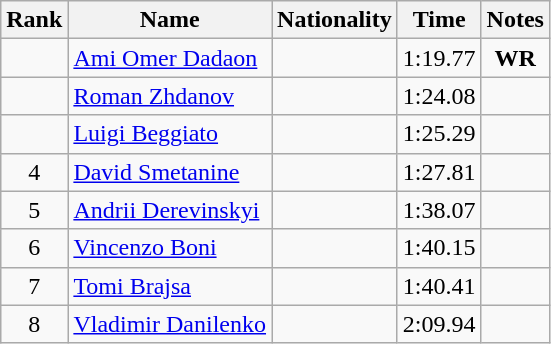<table class="wikitable sortable" style="text-align:center">
<tr>
<th>Rank</th>
<th>Name</th>
<th>Nationality</th>
<th>Time</th>
<th>Notes</th>
</tr>
<tr>
<td></td>
<td align=left><a href='#'>Ami Omer Dadaon</a></td>
<td align=left></td>
<td>1:19.77</td>
<td><strong>WR</strong></td>
</tr>
<tr>
<td></td>
<td align=left><a href='#'>Roman Zhdanov</a></td>
<td align=left></td>
<td>1:24.08</td>
<td></td>
</tr>
<tr>
<td></td>
<td align=left><a href='#'>Luigi Beggiato</a></td>
<td align=left></td>
<td>1:25.29</td>
<td></td>
</tr>
<tr>
<td>4</td>
<td align=left><a href='#'>David Smetanine</a></td>
<td align=left></td>
<td>1:27.81</td>
<td></td>
</tr>
<tr>
<td>5</td>
<td align=left><a href='#'>Andrii Derevinskyi</a></td>
<td align=left></td>
<td>1:38.07</td>
<td></td>
</tr>
<tr>
<td>6</td>
<td align=left><a href='#'>Vincenzo Boni</a></td>
<td align=left></td>
<td>1:40.15</td>
<td></td>
</tr>
<tr>
<td>7</td>
<td align=left><a href='#'>Tomi Brajsa</a></td>
<td align=left></td>
<td>1:40.41</td>
<td></td>
</tr>
<tr>
<td>8</td>
<td align=left><a href='#'>Vladimir Danilenko</a></td>
<td align=left></td>
<td>2:09.94</td>
<td></td>
</tr>
</table>
